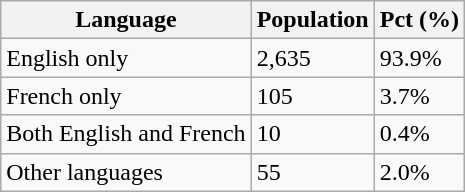<table class="wikitable">
<tr>
<th>Language</th>
<th>Population</th>
<th>Pct (%)</th>
</tr>
<tr>
<td>English only</td>
<td>2,635</td>
<td>93.9%</td>
</tr>
<tr>
<td>French only</td>
<td>105</td>
<td>3.7%</td>
</tr>
<tr>
<td>Both English and French</td>
<td>10</td>
<td>0.4%</td>
</tr>
<tr>
<td>Other languages</td>
<td>55</td>
<td>2.0%</td>
</tr>
</table>
